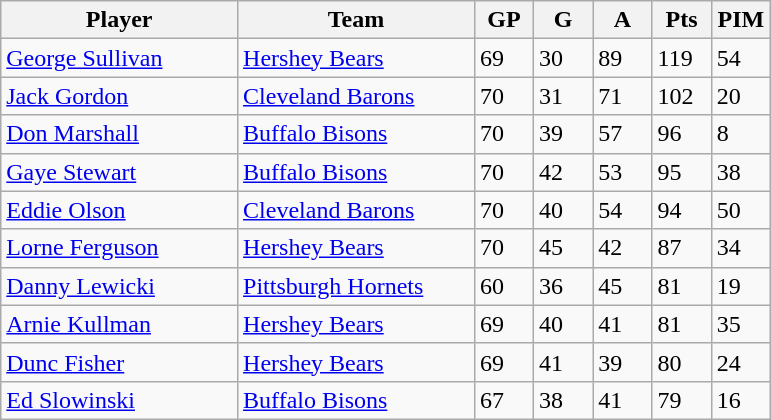<table class="wikitable">
<tr>
<th bgcolor="#DDDDFF" width="30%">Player</th>
<th bgcolor="#DDDDFF" width="30%">Team</th>
<th bgcolor="#DDDDFF" width="7.5%">GP</th>
<th bgcolor="#DDDDFF" width="7.5%">G</th>
<th bgcolor="#DDDDFF" width="7.5%">A</th>
<th bgcolor="#DDDDFF" width="7.5%">Pts</th>
<th bgcolor="#DDDDFF" width="7.5%">PIM</th>
</tr>
<tr>
<td><a href='#'>George Sullivan</a></td>
<td><a href='#'>Hershey Bears</a></td>
<td>69</td>
<td>30</td>
<td>89</td>
<td>119</td>
<td>54</td>
</tr>
<tr>
<td><a href='#'>Jack Gordon</a></td>
<td><a href='#'>Cleveland Barons</a></td>
<td>70</td>
<td>31</td>
<td>71</td>
<td>102</td>
<td>20</td>
</tr>
<tr>
<td><a href='#'>Don Marshall</a></td>
<td><a href='#'>Buffalo Bisons</a></td>
<td>70</td>
<td>39</td>
<td>57</td>
<td>96</td>
<td>8</td>
</tr>
<tr>
<td><a href='#'>Gaye Stewart</a></td>
<td><a href='#'>Buffalo Bisons</a></td>
<td>70</td>
<td>42</td>
<td>53</td>
<td>95</td>
<td>38</td>
</tr>
<tr>
<td><a href='#'>Eddie Olson</a></td>
<td><a href='#'>Cleveland Barons</a></td>
<td>70</td>
<td>40</td>
<td>54</td>
<td>94</td>
<td>50</td>
</tr>
<tr>
<td><a href='#'>Lorne Ferguson</a></td>
<td><a href='#'>Hershey Bears</a></td>
<td>70</td>
<td>45</td>
<td>42</td>
<td>87</td>
<td>34</td>
</tr>
<tr>
<td><a href='#'>Danny Lewicki</a></td>
<td><a href='#'>Pittsburgh Hornets</a></td>
<td>60</td>
<td>36</td>
<td>45</td>
<td>81</td>
<td>19</td>
</tr>
<tr>
<td><a href='#'>Arnie Kullman</a></td>
<td><a href='#'>Hershey Bears</a></td>
<td>69</td>
<td>40</td>
<td>41</td>
<td>81</td>
<td>35</td>
</tr>
<tr>
<td><a href='#'>Dunc Fisher</a></td>
<td><a href='#'>Hershey Bears</a></td>
<td>69</td>
<td>41</td>
<td>39</td>
<td>80</td>
<td>24</td>
</tr>
<tr>
<td><a href='#'>Ed Slowinski</a></td>
<td><a href='#'>Buffalo Bisons</a></td>
<td>67</td>
<td>38</td>
<td>41</td>
<td>79</td>
<td>16</td>
</tr>
</table>
